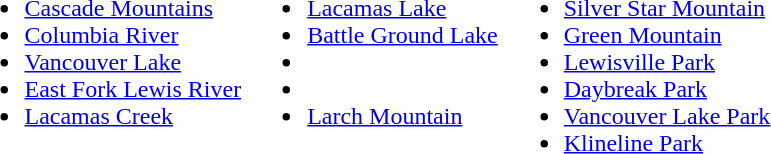<table>
<tr valign=top>
<td><br><ul><li><a href='#'>Cascade Mountains</a></li><li><a href='#'>Columbia River</a></li><li><a href='#'>Vancouver Lake</a></li><li><a href='#'>East Fork Lewis River</a></li><li><a href='#'>Lacamas Creek</a></li></ul></td>
<td><br><ul><li><a href='#'>Lacamas Lake</a></li><li><a href='#'>Battle Ground Lake</a></li><li> </li><li> </li><li><a href='#'>Larch Mountain</a></li></ul></td>
<td><br><ul><li><a href='#'>Silver Star Mountain</a></li><li><a href='#'>Green Mountain</a></li><li><a href='#'>Lewisville Park</a></li><li><a href='#'>Daybreak Park</a></li><li><a href='#'>Vancouver Lake Park</a></li><li><a href='#'>Klineline Park</a></li></ul></td>
</tr>
</table>
